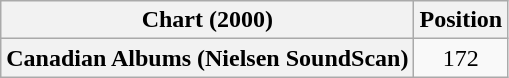<table class="wikitable plainrowheaders" style="text-align:center">
<tr>
<th>Chart (2000)</th>
<th>Position</th>
</tr>
<tr>
<th scope="row">Canadian Albums (Nielsen SoundScan)</th>
<td>172</td>
</tr>
</table>
